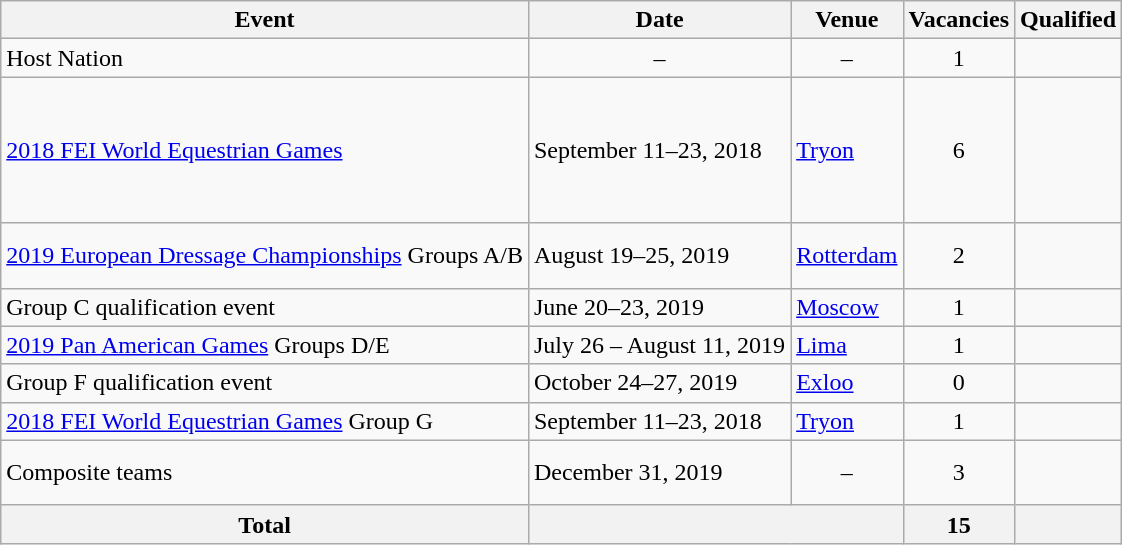<table class="wikitable">
<tr>
<th scope="col">Event</th>
<th>Date</th>
<th>Venue</th>
<th>Vacancies</th>
<th>Qualified</th>
</tr>
<tr>
<td>Host Nation</td>
<td align=center>–</td>
<td align=center>–</td>
<td align="center">1</td>
<td></td>
</tr>
<tr>
<td><a href='#'>2018 FEI World Equestrian Games</a></td>
<td>September 11–23, 2018</td>
<td> <a href='#'>Tryon</a></td>
<td align="center">6</td>
<td><br><br><br><br><br></td>
</tr>
<tr>
<td><a href='#'>2019 European Dressage Championships</a> Groups A/B</td>
<td>August 19–25, 2019</td>
<td> <a href='#'>Rotterdam</a></td>
<td align="center">2</td>
<td><br><s></s><br></td>
</tr>
<tr>
<td>Group C qualification event</td>
<td>June 20–23, 2019</td>
<td> <a href='#'>Moscow</a></td>
<td align=center>1</td>
<td></td>
</tr>
<tr>
<td><a href='#'>2019 Pan American Games</a> Groups D/E</td>
<td>July 26 – August 11, 2019</td>
<td> <a href='#'>Lima</a></td>
<td align="center">1</td>
<td><br><s></s></td>
</tr>
<tr>
<td>Group F qualification event</td>
<td>October 24–27, 2019</td>
<td> <a href='#'>Exloo</a></td>
<td align="center">0</td>
<td><s></s></td>
</tr>
<tr>
<td><a href='#'>2018 FEI World Equestrian Games</a> Group G</td>
<td>September 11–23, 2018</td>
<td> <a href='#'>Tryon</a></td>
<td align="center">1</td>
<td></td>
</tr>
<tr>
<td>Composite teams</td>
<td>December 31, 2019</td>
<td align=center>–</td>
<td align="center">3</td>
<td><br><br></td>
</tr>
<tr>
<th>Total</th>
<th colspan="2"></th>
<th>15</th>
<th></th>
</tr>
</table>
